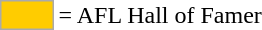<table>
<tr>
<td style="background-color:#FFCC00; border:1px solid #aaaaaa; width:2em;"></td>
<td>= AFL Hall of Famer</td>
</tr>
</table>
